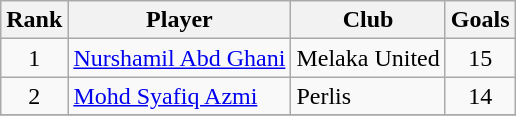<table class="wikitable sortable" style="text-align:center">
<tr>
<th>Rank</th>
<th>Player</th>
<th>Club</th>
<th>Goals</th>
</tr>
<tr>
<td>1</td>
<td align="left"> <a href='#'>Nurshamil Abd Ghani</a></td>
<td align="left">Melaka United</td>
<td>15</td>
</tr>
<tr>
<td>2</td>
<td align="left"> <a href='#'>Mohd Syafiq Azmi</a></td>
<td align="left">Perlis</td>
<td>14</td>
</tr>
<tr>
</tr>
</table>
